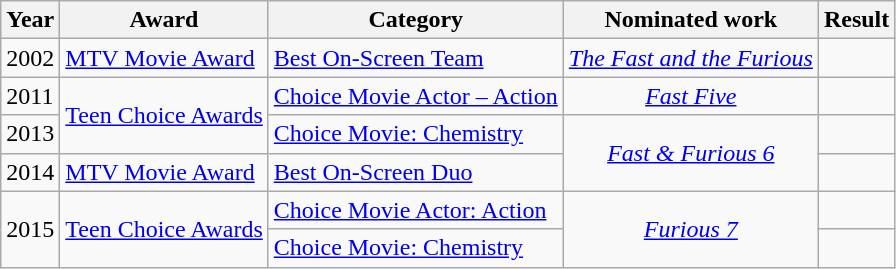<table class="wikitable">
<tr>
<th>Year</th>
<th>Award</th>
<th>Category</th>
<th>Nominated work</th>
<th>Result</th>
</tr>
<tr>
<td>2002</td>
<td><a href='#'>MTV Movie Award</a></td>
<td><a href='#'>Best On-Screen Team</a></td>
<td style="text-align: center;"><em><a href='#'>The Fast and the Furious</a></em></td>
<td></td>
</tr>
<tr>
<td>2011</td>
<td rowspan=2><a href='#'>Teen Choice Awards</a></td>
<td><a href='#'>Choice Movie Actor – Action</a></td>
<td style="text-align: center;"><em><a href='#'>Fast Five</a></em></td>
<td></td>
</tr>
<tr>
<td>2013</td>
<td><a href='#'>Choice Movie: Chemistry</a></td>
<td rowspan=2 style="text-align: center;"><em><a href='#'>Fast & Furious 6</a></em></td>
<td></td>
</tr>
<tr>
<td>2014</td>
<td><a href='#'>MTV Movie Award</a></td>
<td><a href='#'>Best On-Screen Duo</a></td>
<td></td>
</tr>
<tr>
<td rowspan=2>2015</td>
<td rowspan=2><a href='#'>Teen Choice Awards</a></td>
<td><a href='#'>Choice Movie Actor: Action</a></td>
<td rowspan=2 style="text-align: center;"><em><a href='#'>Furious 7</a></em> </td>
<td></td>
</tr>
<tr>
<td><a href='#'>Choice Movie: Chemistry</a></td>
<td></td>
</tr>
</table>
